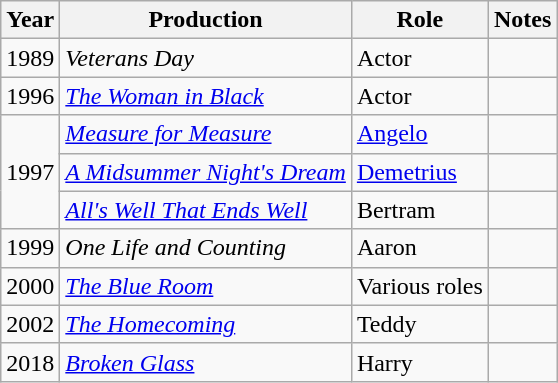<table class="wikitable">
<tr>
<th>Year</th>
<th>Production</th>
<th>Role</th>
<th>Notes</th>
</tr>
<tr>
<td>1989</td>
<td><em>Veterans Day</em></td>
<td>Actor</td>
<td></td>
</tr>
<tr>
<td>1996</td>
<td><em><a href='#'>The Woman in Black</a></em></td>
<td>Actor</td>
<td></td>
</tr>
<tr>
<td rowspan="3">1997</td>
<td><em><a href='#'>Measure for Measure</a></em></td>
<td><a href='#'>Angelo</a></td>
<td></td>
</tr>
<tr>
<td><em><a href='#'>A Midsummer Night's Dream</a></em></td>
<td><a href='#'>Demetrius</a></td>
<td></td>
</tr>
<tr>
<td><em><a href='#'>All's Well That Ends Well</a></em></td>
<td>Bertram</td>
<td></td>
</tr>
<tr>
<td>1999</td>
<td><em>One Life and Counting</em></td>
<td>Aaron</td>
<td></td>
</tr>
<tr>
<td rowspan="1">2000</td>
<td><a href='#'><em>The Blue Room</em></a></td>
<td>Various roles</td>
<td></td>
</tr>
<tr>
<td>2002</td>
<td><em><a href='#'>The Homecoming</a></em></td>
<td>Teddy</td>
<td></td>
</tr>
<tr>
<td>2018</td>
<td><a href='#'><em>Broken Glass</em></a></td>
<td>Harry</td>
<td></td>
</tr>
</table>
